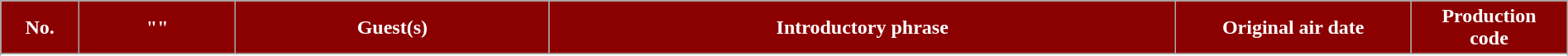<table class="wikitable plainrowheaders" style="width:100%; margin:auto;">
<tr>
<th style="background-color: #8B0000; color:#ffffff" width=5%><abbr>No.</abbr></th>
<th style="background-color: #8B0000; color:#ffffff" width=10%>"<a href='#'></a>"</th>
<th style="background-color: #8B0000; color:#ffffff" width=20%>Guest(s)</th>
<th style="background-color: #8B0000; color:#ffffff" width=40%>Introductory phrase</th>
<th style="background-color: #8B0000; color:#ffffff" width=15%>Original air date</th>
<th style="background-color: #8B0000; color:#ffffff" width=10%>Production <br> code</th>
</tr>
<tr>
</tr>
<tr>
</tr>
<tr>
</tr>
<tr>
</tr>
<tr>
</tr>
<tr>
</tr>
<tr>
</tr>
<tr>
</tr>
<tr>
</tr>
</table>
